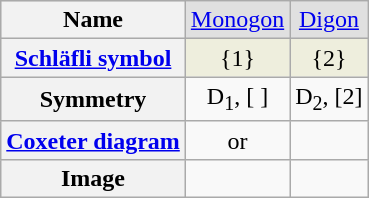<table class="wikitable" style="text-align:center;">
<tr bgcolor="#e0e0e0" valign="top">
<th>Name</th>
<td><a href='#'>Monogon</a></td>
<td><a href='#'>Digon</a></td>
</tr>
<tr bgcolor="#eeeedd">
<th><a href='#'>Schläfli symbol</a></th>
<td>{1}</td>
<td>{2}</td>
</tr>
<tr>
<th>Symmetry</th>
<td>D<sub>1</sub>, [ ]</td>
<td>D<sub>2</sub>, [2]</td>
</tr>
<tr>
<th><a href='#'>Coxeter diagram</a></th>
<td> or </td>
<td></td>
</tr>
<tr>
<th>Image</th>
<td></td>
<td></td>
</tr>
</table>
